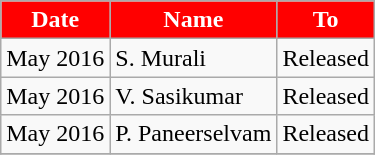<table class="wikitable sortable">
<tr>
<th style="background:red; color:white;">Date</th>
<th style="background:red; color:white;">Name</th>
<th style="background:red; color:white;">To</th>
</tr>
<tr>
<td>May 2016</td>
<td> S. Murali</td>
<td>Released</td>
</tr>
<tr>
<td>May 2016</td>
<td> V. Sasikumar</td>
<td>Released</td>
</tr>
<tr>
<td>May 2016</td>
<td> P. Paneerselvam</td>
<td>Released</td>
</tr>
<tr>
</tr>
</table>
